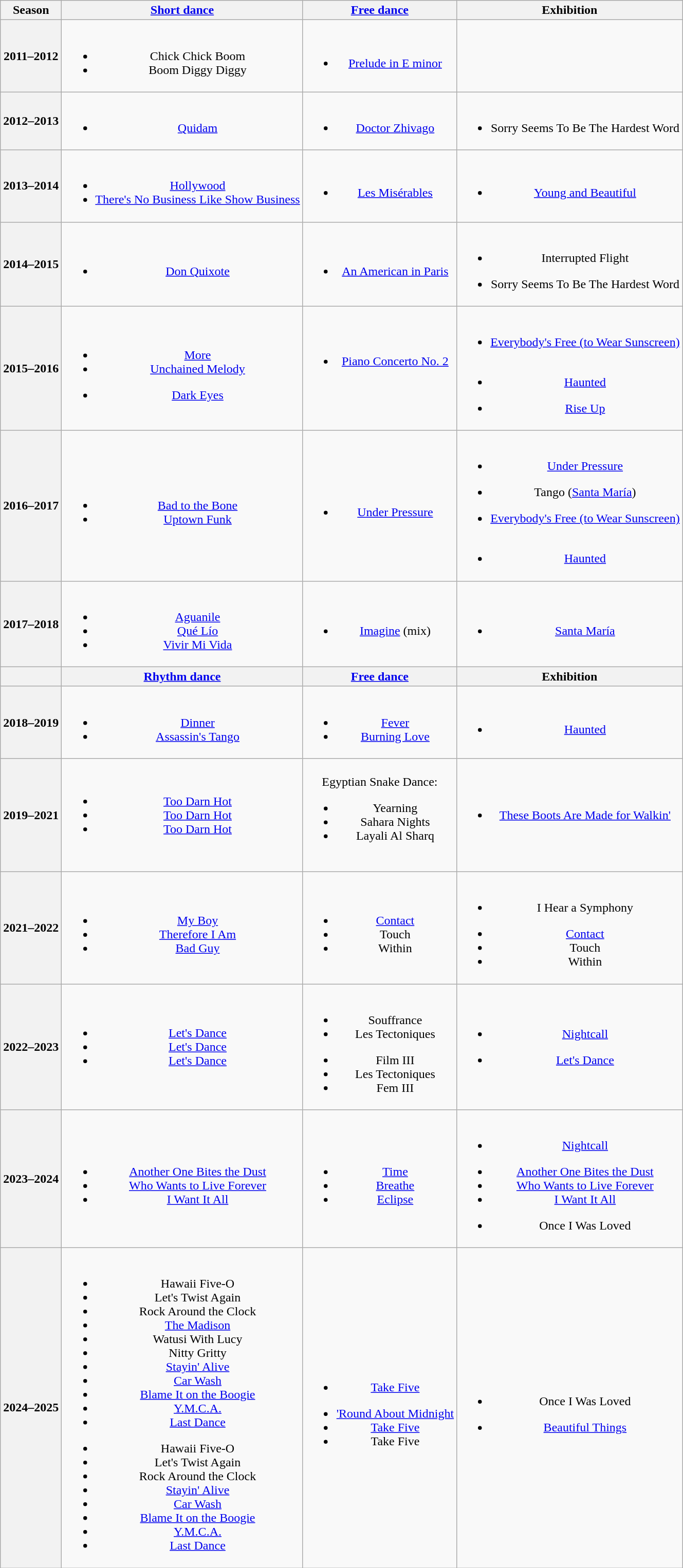<table class="wikitable" style="text-align:center">
<tr>
<th>Season</th>
<th><a href='#'>Short dance</a></th>
<th><a href='#'>Free dance</a></th>
<th>Exhibition</th>
</tr>
<tr>
<th>2011–2012 <br> </th>
<td><br><ul><li> Chick Chick Boom</li><li> Boom Diggy Diggy</li></ul></td>
<td><br><ul><li><a href='#'>Prelude in E minor</a> <br></li></ul></td>
<td></td>
</tr>
<tr>
<th>2012–2013 <br> </th>
<td><br><ul><li> <a href='#'>Quidam</a> <br></li></ul></td>
<td><br><ul><li><a href='#'>Doctor Zhivago</a> <br></li></ul></td>
<td><br><ul><li>Sorry Seems To Be The Hardest Word <br></li></ul></td>
</tr>
<tr>
<th>2013–2014 <br> </th>
<td><br><ul><li> <a href='#'>Hollywood</a> <br></li><li> <a href='#'>There's No Business Like Show Business</a> <br></li></ul></td>
<td><br><ul><li><a href='#'>Les Misérables</a> <br></li></ul></td>
<td><br><ul><li><a href='#'>Young and Beautiful</a> <br></li></ul></td>
</tr>
<tr>
<th>2014–2015 <br> </th>
<td><br><ul><li><a href='#'>Don Quixote</a> <br></li></ul></td>
<td><br><ul><li><a href='#'>An American in Paris</a> <br></li></ul></td>
<td><br><ul><li>Interrupted Flight <br></li></ul><ul><li>Sorry Seems To Be The Hardest Word <br></li></ul></td>
</tr>
<tr>
<th>2015–2016 <br></th>
<td><br><ul><li> <a href='#'>More</a> <br></li><li> <a href='#'>Unchained Melody</a> <br></li></ul><ul><li> <a href='#'>Dark Eyes</a> <br></li></ul></td>
<td><br><ul><li><a href='#'>Piano Concerto No. 2</a> <br><br><br></li></ul></td>
<td><br><ul><li><a href='#'>Everybody's Free (to Wear Sunscreen)</a> <br> <br> </li></ul><ul><li><a href='#'>Haunted</a> <br></li></ul><ul><li><a href='#'>Rise Up</a> <br></li></ul></td>
</tr>
<tr>
<th>2016–2017 <br> </th>
<td><br><ul><li> <a href='#'>Bad to the Bone</a> <br> </li><li> <a href='#'>Uptown Funk</a> <br> </li></ul></td>
<td><br><ul><li><a href='#'>Under Pressure</a> <br></li></ul></td>
<td><br><ul><li><a href='#'>Under Pressure</a> <br></li></ul><ul><li>Tango (<a href='#'>Santa María</a>) <br></li></ul><ul><li><a href='#'>Everybody's Free (to Wear Sunscreen)</a><br> <br> </li></ul><ul><li><a href='#'>Haunted</a> <br></li></ul></td>
</tr>
<tr>
<th>2017–2018 <br></th>
<td><br><ul><li> <a href='#'>Aguanile</a></li><li> <a href='#'>Qué Lío</a></li><li> <a href='#'>Vivir Mi Vida</a> <br></li></ul></td>
<td><br><ul><li><a href='#'>Imagine</a> (mix) <br></li></ul></td>
<td><br><ul><li><a href='#'>Santa María</a> <br></li></ul></td>
</tr>
<tr>
<th></th>
<th><a href='#'>Rhythm dance</a></th>
<th><a href='#'>Free dance</a></th>
<th>Exhibition</th>
</tr>
<tr>
<th>2018–2019 <br> </th>
<td><br><ul><li> <a href='#'>Dinner</a></li><li> <a href='#'>Assassin's Tango</a> <br></li></ul></td>
<td><br><ul><li><a href='#'>Fever</a> <br></li><li><a href='#'>Burning Love</a> <br></li></ul></td>
<td><br><ul><li><a href='#'>Haunted</a> <br> </li></ul></td>
</tr>
<tr>
<th>2019–2021 <br> </th>
<td><br><ul><li> <a href='#'>Too Darn Hot</a></li><li> <a href='#'>Too Darn Hot</a></li><li> <a href='#'>Too Darn Hot</a> <br> <br></li></ul></td>
<td><br>Egyptian Snake Dance:<ul><li>Yearning <br></li><li>Sahara Nights <br></li><li>Layali Al Sharq <br> <br></li></ul></td>
<td><br><ul><li><a href='#'>These Boots Are Made for Walkin'</a> <br>  <br> </li></ul></td>
</tr>
<tr>
<th>2021–2022 <br> </th>
<td><br><ul><li> <a href='#'>My Boy</a></li><li><a href='#'>Therefore I Am</a></li><li> <a href='#'>Bad Guy</a> <br></li></ul></td>
<td><br><ul><li><a href='#'>Contact</a></li><li>Touch</li><li>Within <br></li></ul></td>
<td><br><ul><li>I Hear a Symphony <br></li></ul><ul><li><a href='#'>Contact</a></li><li>Touch</li><li>Within <br></li></ul></td>
</tr>
<tr>
<th>2022–2023 <br> </th>
<td><br><ul><li> <a href='#'>Let's Dance</a></li><li> <a href='#'>Let's Dance</a></li><li> <a href='#'>Let's Dance</a><br> <br></li></ul></td>
<td><br><ul><li>Souffrance <br></li><li>Les Tectoniques <br></li></ul><ul><li>Film III</li><li>Les Tectoniques</li><li>Fem III <br></li></ul></td>
<td><br><ul><li><a href='#'>Nightcall</a> <br></li></ul><ul><li><a href='#'>Let's Dance</a><br> <br></li></ul></td>
</tr>
<tr>
<th>2023–2024 <br> </th>
<td><br><ul><li><a href='#'>Another One Bites the Dust</a></li><li><a href='#'>Who Wants to Live Forever</a></li><li><a href='#'>I Want It All</a><br></li></ul></td>
<td><br><ul><li><a href='#'>Time</a></li><li><a href='#'>Breathe</a></li><li><a href='#'>Eclipse</a><br></li></ul></td>
<td><br><ul><li><a href='#'>Nightcall</a> <br></li></ul><ul><li><a href='#'>Another One Bites the Dust</a></li><li><a href='#'>Who Wants to Live Forever</a></li><li><a href='#'>I Want It All</a><br></li></ul><ul><li>Once I Was Loved <br></li></ul></td>
</tr>
<tr>
<th>2024–2025 <br> </th>
<td><br><ul><li>Hawaii Five-O</li><li>Let's Twist Again</li><li>Rock Around the Clock <br> </li><li><a href='#'>The Madison</a></li><li>Watusi With Lucy <br> </li><li>Nitty Gritty </li><li><a href='#'>Stayin' Alive</a> <br> </li><li><a href='#'>Car Wash</a> <br> </li><li><a href='#'>Blame It on the Boogie</a> <br> </li><li><a href='#'>Y.M.C.A.</a> <br> </li><li><a href='#'>Last Dance</a> <br> </li></ul><ul><li>Hawaii Five-O</li><li>Let's Twist Again</li><li>Rock Around the Clock <br> </li><li><a href='#'>Stayin' Alive</a> <br> </li><li><a href='#'>Car Wash</a> <br> </li><li><a href='#'>Blame It on the Boogie</a> <br> </li><li><a href='#'>Y.M.C.A.</a> <br> </li><li><a href='#'>Last Dance</a> <br> </li></ul></td>
<td><br><ul><li><a href='#'>Take Five</a> <br> </li></ul><ul><li><a href='#'>'Round About Midnight</a> <br> </li><li><a href='#'>Take Five</a> <br> </li><li>Take Five <br> </li></ul></td>
<td><br><ul><li>Once I Was Loved <br> </li></ul><ul><li><a href='#'>Beautiful Things</a> <br> </li></ul></td>
</tr>
</table>
